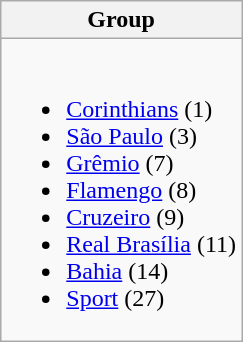<table class="wikitable">
<tr>
<th>Group</th>
</tr>
<tr>
<td><br><ul><li> <a href='#'>Corinthians</a> (1)</li><li> <a href='#'>São Paulo</a> (3)</li><li> <a href='#'>Grêmio</a> (7)</li><li> <a href='#'>Flamengo</a> (8)</li><li> <a href='#'>Cruzeiro</a> (9)</li><li> <a href='#'>Real Brasília</a> (11)</li><li> <a href='#'>Bahia</a> (14)</li><li> <a href='#'>Sport</a> (27)</li></ul></td>
</tr>
</table>
